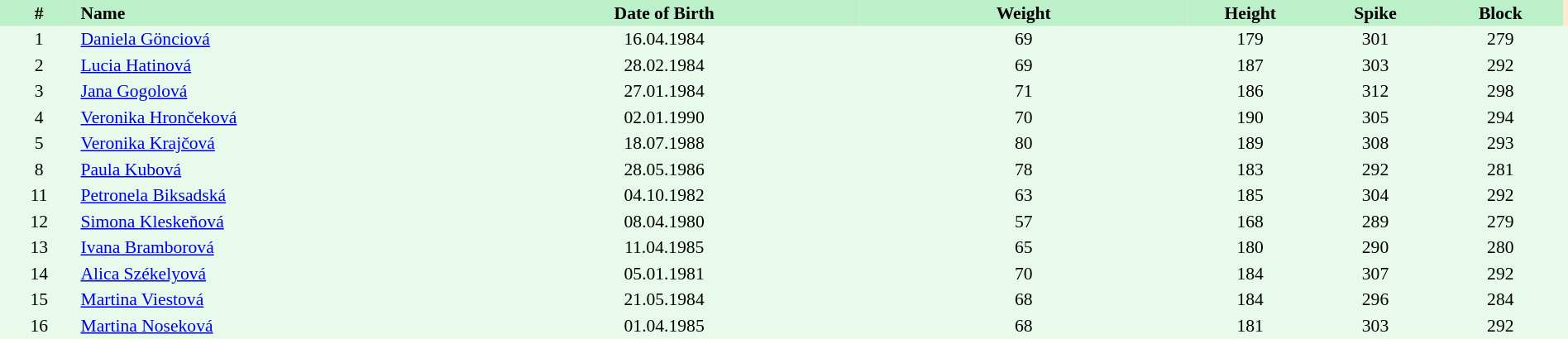<table border=0 cellpadding=2 cellspacing=0  |- bgcolor=#FFECCE style="text-align:center; font-size:90%;" width=100%>
<tr bgcolor=#BBF0C9>
<th width=5%>#</th>
<th width=25% align=left>Name</th>
<th width=25%>Date of Birth</th>
<th width=21%>Weight</th>
<th width=8%>Height</th>
<th width=8%>Spike</th>
<th width=8%>Block</th>
</tr>
<tr bgcolor=#E7FAEC>
<td>1</td>
<td align=left><a href='#'>Daniela Gönciová</a></td>
<td>16.04.1984</td>
<td>69</td>
<td>179</td>
<td>301</td>
<td>279</td>
<td></td>
</tr>
<tr bgcolor=#E7FAEC>
<td>2</td>
<td align=left><a href='#'>Lucia Hatinová</a></td>
<td>28.02.1984</td>
<td>69</td>
<td>187</td>
<td>303</td>
<td>292</td>
<td></td>
</tr>
<tr bgcolor=#E7FAEC>
<td>3</td>
<td align=left><a href='#'>Jana Gogolová</a></td>
<td>27.01.1984</td>
<td>71</td>
<td>186</td>
<td>312</td>
<td>298</td>
<td></td>
</tr>
<tr bgcolor=#E7FAEC>
<td>4</td>
<td align=left><a href='#'>Veronika Hrončeková</a></td>
<td>02.01.1990</td>
<td>70</td>
<td>190</td>
<td>305</td>
<td>294</td>
<td></td>
</tr>
<tr bgcolor=#E7FAEC>
<td>5</td>
<td align=left><a href='#'>Veronika Krajčová</a></td>
<td>18.07.1988</td>
<td>80</td>
<td>189</td>
<td>308</td>
<td>293</td>
<td></td>
</tr>
<tr bgcolor=#E7FAEC>
<td>8</td>
<td align=left><a href='#'>Paula Kubová</a></td>
<td>28.05.1986</td>
<td>78</td>
<td>183</td>
<td>292</td>
<td>281</td>
<td></td>
</tr>
<tr bgcolor=#E7FAEC>
<td>11</td>
<td align=left><a href='#'>Petronela Biksadská</a></td>
<td>04.10.1982</td>
<td>63</td>
<td>185</td>
<td>304</td>
<td>292</td>
<td></td>
</tr>
<tr bgcolor=#E7FAEC>
<td>12</td>
<td align=left><a href='#'>Simona Kleskeňová</a></td>
<td>08.04.1980</td>
<td>57</td>
<td>168</td>
<td>289</td>
<td>279</td>
<td></td>
</tr>
<tr bgcolor=#E7FAEC>
<td>13</td>
<td align=left><a href='#'>Ivana Bramborová</a></td>
<td>11.04.1985</td>
<td>65</td>
<td>180</td>
<td>290</td>
<td>280</td>
<td></td>
</tr>
<tr bgcolor=#E7FAEC>
<td>14</td>
<td align=left><a href='#'>Alica Székelyová</a></td>
<td>05.01.1981</td>
<td>70</td>
<td>184</td>
<td>307</td>
<td>292</td>
<td></td>
</tr>
<tr bgcolor=#E7FAEC>
<td>15</td>
<td align=left><a href='#'>Martina Viestová</a></td>
<td>21.05.1984</td>
<td>68</td>
<td>184</td>
<td>296</td>
<td>284</td>
<td></td>
</tr>
<tr bgcolor=#E7FAEC>
<td>16</td>
<td align=left><a href='#'>Martina Noseková</a></td>
<td>01.04.1985</td>
<td>68</td>
<td>181</td>
<td>303</td>
<td>292</td>
<td></td>
</tr>
</table>
